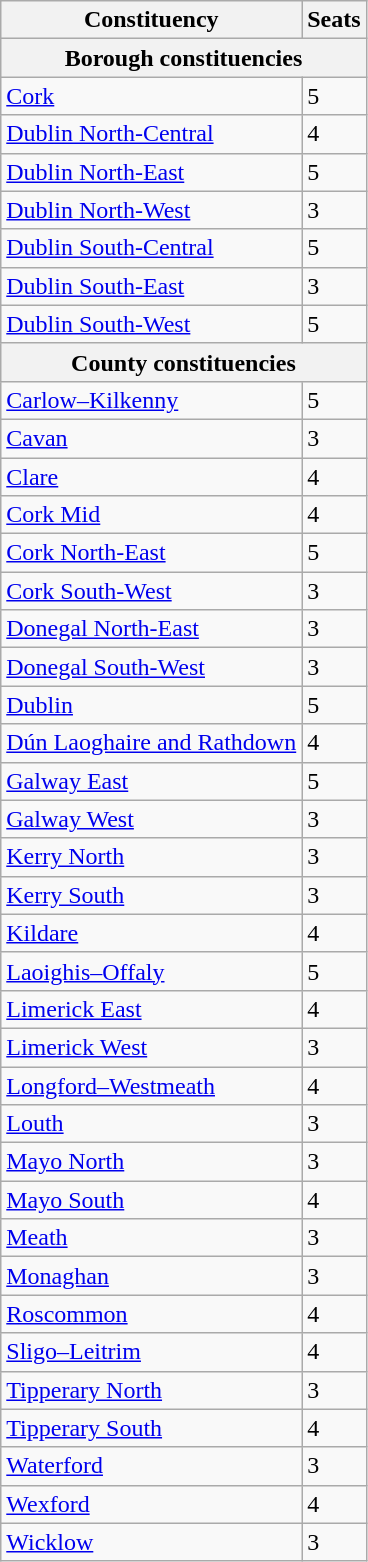<table class="wikitable">
<tr>
<th>Constituency</th>
<th>Seats</th>
</tr>
<tr>
<th colspan=2>Borough constituencies</th>
</tr>
<tr>
<td><a href='#'>Cork</a></td>
<td>5</td>
</tr>
<tr>
<td><a href='#'>Dublin North-Central</a></td>
<td>4</td>
</tr>
<tr>
<td><a href='#'>Dublin North-East</a></td>
<td>5</td>
</tr>
<tr>
<td><a href='#'>Dublin North-West</a></td>
<td>3</td>
</tr>
<tr>
<td><a href='#'>Dublin South-Central</a></td>
<td>5</td>
</tr>
<tr>
<td><a href='#'>Dublin South-East</a></td>
<td>3</td>
</tr>
<tr>
<td><a href='#'>Dublin South-West</a></td>
<td>5</td>
</tr>
<tr>
<th colspan=2>County constituencies</th>
</tr>
<tr>
<td><a href='#'>Carlow–Kilkenny</a></td>
<td>5</td>
</tr>
<tr>
<td><a href='#'>Cavan</a></td>
<td>3</td>
</tr>
<tr>
<td><a href='#'>Clare</a></td>
<td>4</td>
</tr>
<tr>
<td><a href='#'>Cork Mid</a></td>
<td>4</td>
</tr>
<tr>
<td><a href='#'>Cork North-East</a></td>
<td>5</td>
</tr>
<tr>
<td><a href='#'>Cork South-West</a></td>
<td>3</td>
</tr>
<tr>
<td><a href='#'>Donegal North-East</a></td>
<td>3</td>
</tr>
<tr>
<td><a href='#'>Donegal South-West</a></td>
<td>3</td>
</tr>
<tr>
<td><a href='#'>Dublin</a></td>
<td>5</td>
</tr>
<tr>
<td><a href='#'>Dún Laoghaire and Rathdown</a></td>
<td>4</td>
</tr>
<tr>
<td><a href='#'>Galway East</a></td>
<td>5</td>
</tr>
<tr>
<td><a href='#'>Galway West</a></td>
<td>3</td>
</tr>
<tr>
<td><a href='#'>Kerry North</a></td>
<td>3</td>
</tr>
<tr>
<td><a href='#'>Kerry South</a></td>
<td>3</td>
</tr>
<tr>
<td><a href='#'>Kildare</a></td>
<td>4</td>
</tr>
<tr>
<td><a href='#'>Laoighis–Offaly</a></td>
<td>5</td>
</tr>
<tr>
<td><a href='#'>Limerick East</a></td>
<td>4</td>
</tr>
<tr>
<td><a href='#'>Limerick West</a></td>
<td>3</td>
</tr>
<tr>
<td><a href='#'>Longford–Westmeath</a></td>
<td>4</td>
</tr>
<tr>
<td><a href='#'>Louth</a></td>
<td>3</td>
</tr>
<tr>
<td><a href='#'>Mayo North</a></td>
<td>3</td>
</tr>
<tr>
<td><a href='#'>Mayo South</a></td>
<td>4</td>
</tr>
<tr>
<td><a href='#'>Meath</a></td>
<td>3</td>
</tr>
<tr>
<td><a href='#'>Monaghan</a></td>
<td>3</td>
</tr>
<tr>
<td><a href='#'>Roscommon</a></td>
<td>4</td>
</tr>
<tr>
<td><a href='#'>Sligo–Leitrim</a></td>
<td>4</td>
</tr>
<tr>
<td><a href='#'>Tipperary North</a></td>
<td>3</td>
</tr>
<tr>
<td><a href='#'>Tipperary South</a></td>
<td>4</td>
</tr>
<tr>
<td><a href='#'>Waterford</a></td>
<td>3</td>
</tr>
<tr>
<td><a href='#'>Wexford</a></td>
<td>4</td>
</tr>
<tr>
<td><a href='#'>Wicklow</a></td>
<td>3</td>
</tr>
</table>
